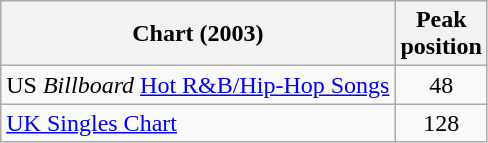<table class="wikitable">
<tr>
<th>Chart (2003)</th>
<th>Peak<br>position</th>
</tr>
<tr>
<td>US <em>Billboard</em> <a href='#'>Hot R&B/Hip-Hop Songs</a></td>
<td style="text-align:center;">48</td>
</tr>
<tr>
<td><a href='#'>UK Singles Chart</a></td>
<td style="text-align:center;">128</td>
</tr>
</table>
